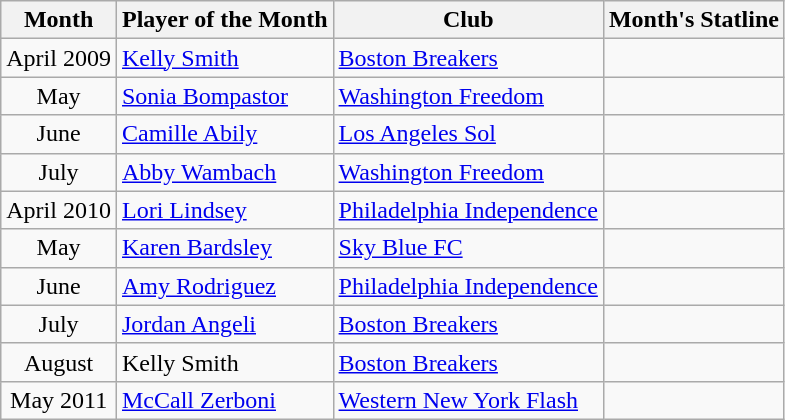<table class=wikitable>
<tr>
<th>Month</th>
<th>Player of the Month</th>
<th>Club</th>
<th>Month's Statline</th>
</tr>
<tr>
<td align=center>April 2009</td>
<td> <a href='#'>Kelly Smith</a></td>
<td><a href='#'>Boston Breakers</a></td>
<td></td>
</tr>
<tr>
<td align=center>May</td>
<td> <a href='#'>Sonia Bompastor</a></td>
<td><a href='#'>Washington Freedom</a></td>
<td></td>
</tr>
<tr>
<td align=center>June</td>
<td> <a href='#'>Camille Abily</a></td>
<td><a href='#'>Los Angeles Sol</a></td>
<td></td>
</tr>
<tr>
<td align=center>July</td>
<td> <a href='#'>Abby Wambach</a></td>
<td><a href='#'>Washington Freedom</a></td>
<td></td>
</tr>
<tr>
<td align=center>April 2010</td>
<td> <a href='#'>Lori Lindsey</a></td>
<td><a href='#'>Philadelphia Independence</a></td>
<td></td>
</tr>
<tr>
<td align=center>May</td>
<td> <a href='#'>Karen Bardsley</a></td>
<td><a href='#'>Sky Blue FC</a></td>
<td></td>
</tr>
<tr>
<td align=center>June</td>
<td> <a href='#'>Amy Rodriguez</a></td>
<td><a href='#'>Philadelphia Independence</a></td>
<td></td>
</tr>
<tr>
<td align=center>July</td>
<td> <a href='#'>Jordan Angeli</a></td>
<td><a href='#'>Boston Breakers</a></td>
<td></td>
</tr>
<tr>
<td align=center>August</td>
<td> Kelly Smith</td>
<td><a href='#'>Boston Breakers</a></td>
<td></td>
</tr>
<tr>
<td align=center>May 2011</td>
<td> <a href='#'>McCall Zerboni</a></td>
<td><a href='#'>Western New York Flash</a></td>
<td></td>
</tr>
</table>
